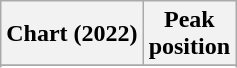<table class="wikitable sortable plainrowheaders" style="text-align:center">
<tr>
<th>Chart (2022)</th>
<th>Peak<br>position</th>
</tr>
<tr>
</tr>
<tr>
</tr>
</table>
